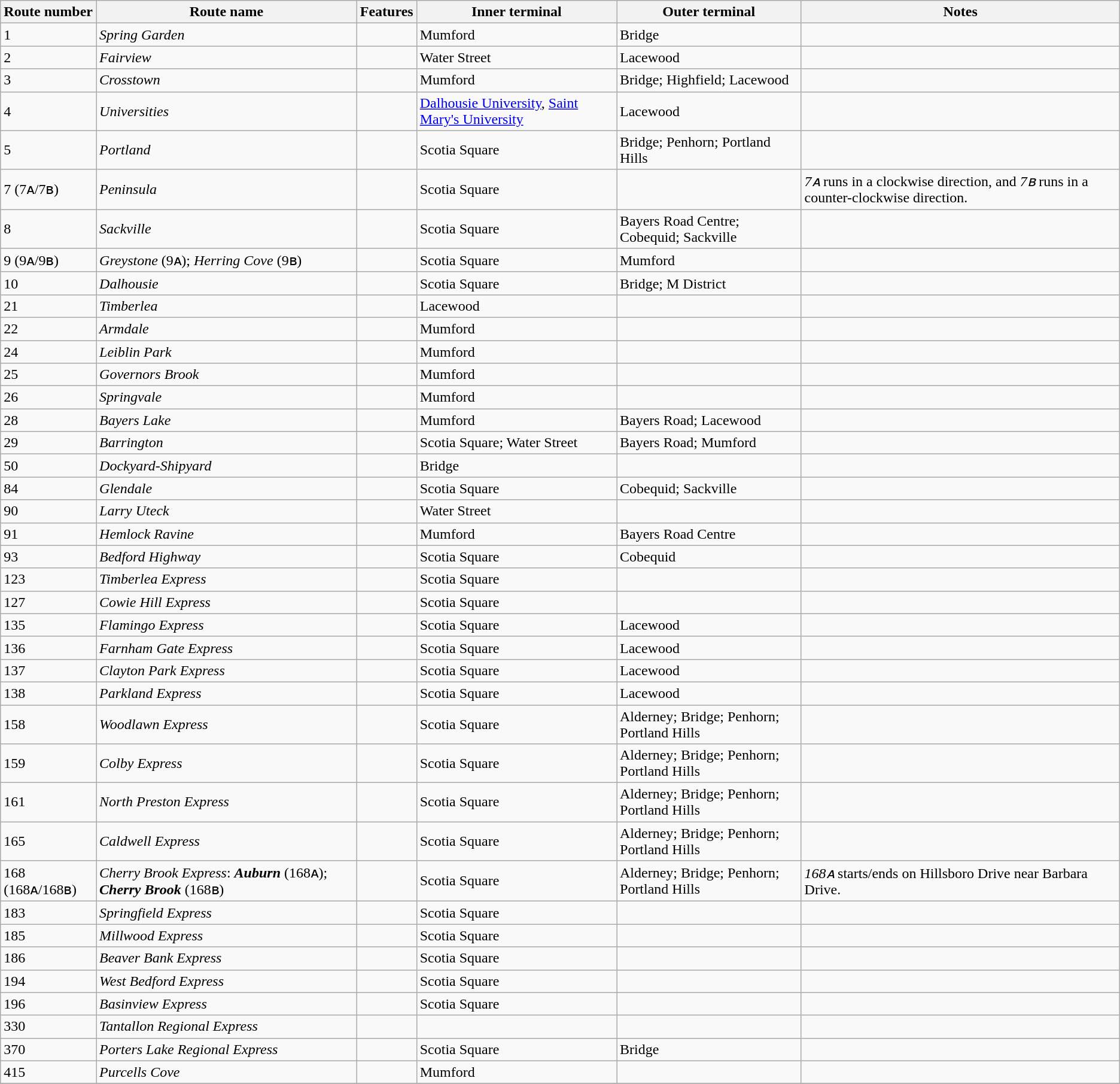<table class="wikitable sortable">
<tr>
<th>Route number</th>
<th>Route name</th>
<th>Features</th>
<th>Inner terminal</th>
<th>Outer terminal</th>
<th>Notes</th>
</tr>
<tr>
<td>1</td>
<td><em>Spring Garden</em></td>
<td> </td>
<td>Mumford</td>
<td>Bridge</td>
<td></td>
</tr>
<tr>
<td>2</td>
<td><em>Fairview</em></td>
<td> </td>
<td>Water Street</td>
<td>Lacewood</td>
<td></td>
</tr>
<tr>
<td>3</td>
<td><em>Crosstown</em></td>
<td> </td>
<td>Mumford</td>
<td>Bridge; Highfield; Lacewood</td>
<td></td>
</tr>
<tr>
<td>4</td>
<td><em>Universities</em></td>
<td></td>
<td><a href='#'>Dalhousie University</a>, <a href='#'>Saint Mary's University</a></td>
<td>Lacewood</td>
<td></td>
</tr>
<tr>
<td>5</td>
<td><em>Portland</em></td>
<td> </td>
<td>Scotia Square</td>
<td>Bridge; Penhorn; Portland Hills</td>
<td></td>
</tr>
<tr>
<td>7 (7ᴀ/7ʙ)</td>
<td><em>Peninsula</em></td>
<td> </td>
<td>Scotia Square</td>
<td></td>
<td><em>7ᴀ</em> runs in a clockwise direction, and <em>7ʙ</em> runs in a counter-clockwise direction.</td>
</tr>
<tr>
<td>8</td>
<td><em>Sackville</em></td>
<td> </td>
<td>Scotia Square</td>
<td>Bayers Road Centre; Cobequid; Sackville</td>
<td></td>
</tr>
<tr>
<td>9 (9ᴀ/9ʙ)</td>
<td><em>Greystone</em> (9ᴀ); <em>Herring Cove</em> (9ʙ)</td>
<td></td>
<td>Scotia Square</td>
<td>Mumford</td>
<td></td>
</tr>
<tr>
<td>10</td>
<td><em>Dalhousie</em></td>
<td> </td>
<td>Scotia Square</td>
<td>Bridge; M District</td>
<td></td>
</tr>
<tr>
<td>21</td>
<td><em>Timberlea</em></td>
<td> </td>
<td>Lacewood</td>
<td></td>
<td></td>
</tr>
<tr>
<td>22</td>
<td><em>Armdale</em></td>
<td> </td>
<td>Mumford</td>
<td></td>
<td></td>
</tr>
<tr>
<td>24</td>
<td><em>Leiblin Park</em></td>
<td> </td>
<td>Mumford</td>
<td></td>
<td></td>
</tr>
<tr>
<td>25</td>
<td><em>Governors Brook</em></td>
<td> </td>
<td>Mumford</td>
<td></td>
<td></td>
</tr>
<tr>
<td>26</td>
<td><em>Springvale</em></td>
<td> </td>
<td>Mumford</td>
<td></td>
<td></td>
</tr>
<tr>
<td>28</td>
<td><em>Bayers Lake</em></td>
<td> </td>
<td>Mumford</td>
<td>Bayers Road; Lacewood</td>
<td></td>
</tr>
<tr>
<td>29</td>
<td><em>Barrington</em></td>
<td> </td>
<td>Scotia Square; Water Street</td>
<td>Bayers Road; Mumford</td>
<td></td>
</tr>
<tr>
<td>50</td>
<td><em>Dockyard-Shipyard</em></td>
<td> </td>
<td>Bridge</td>
<td></td>
<td></td>
</tr>
<tr>
<td>84</td>
<td><em>Glendale</em></td>
<td></td>
<td>Scotia Square</td>
<td>Cobequid; Sackville</td>
<td></td>
</tr>
<tr>
<td>90</td>
<td><em>Larry Uteck</em></td>
<td> </td>
<td>Water Street</td>
<td></td>
<td></td>
</tr>
<tr>
<td>91</td>
<td><em>Hemlock Ravine</em></td>
<td> </td>
<td>Mumford</td>
<td>Bayers Road Centre</td>
<td></td>
</tr>
<tr>
<td>93</td>
<td><em>Bedford Highway</em></td>
<td></td>
<td>Scotia Square</td>
<td>Cobequid</td>
<td></td>
</tr>
<tr>
<td>123</td>
<td><em>Timberlea Express</em></td>
<td></td>
<td>Scotia Square</td>
<td></td>
<td></td>
</tr>
<tr>
<td>127</td>
<td><em>Cowie Hill Express</em></td>
<td> </td>
<td>Scotia Square</td>
<td></td>
<td></td>
</tr>
<tr>
<td>135</td>
<td><em>Flamingo Express</em></td>
<td></td>
<td>Scotia Square</td>
<td>Lacewood</td>
<td></td>
</tr>
<tr>
<td>136</td>
<td><em>Farnham Gate Express</em></td>
<td></td>
<td>Scotia Square</td>
<td>Lacewood</td>
<td></td>
</tr>
<tr>
<td>137</td>
<td><em>Clayton Park Express</em></td>
<td></td>
<td>Scotia Square</td>
<td>Lacewood</td>
<td></td>
</tr>
<tr>
<td>138</td>
<td><em>Parkland Express</em></td>
<td></td>
<td>Scotia Square</td>
<td>Lacewood</td>
<td></td>
</tr>
<tr>
<td>158</td>
<td><em>Woodlawn Express</em></td>
<td> </td>
<td>Scotia Square</td>
<td>Alderney; Bridge; Penhorn; Portland Hills</td>
<td></td>
</tr>
<tr>
<td>159</td>
<td><em>Colby Express</em></td>
<td> </td>
<td>Scotia Square</td>
<td>Alderney; Bridge; Penhorn; Portland Hills</td>
<td></td>
</tr>
<tr>
<td>161</td>
<td><em>North Preston Express</em></td>
<td> </td>
<td>Scotia Square</td>
<td>Alderney; Bridge; Penhorn; Portland Hills</td>
<td></td>
</tr>
<tr>
<td>165</td>
<td><em>Caldwell Express</em></td>
<td> </td>
<td>Scotia Square</td>
<td>Alderney; Bridge; Penhorn; Portland Hills</td>
<td></td>
</tr>
<tr>
<td>168 (168ᴀ/168ʙ)</td>
<td><em>Cherry Brook Express</em>: <strong><em>Auburn</em></strong> (168ᴀ); <strong><em>Cherry Brook</em></strong> (168ʙ)</td>
<td> </td>
<td>Scotia Square</td>
<td>Alderney; Bridge; Penhorn; Portland Hills</td>
<td><em>168ᴀ</em> starts/ends on Hillsboro Drive near Barbara Drive.</td>
</tr>
<tr>
<td>183</td>
<td><em>Springfield Express</em></td>
<td></td>
<td>Scotia Square</td>
<td></td>
<td></td>
</tr>
<tr>
<td>185</td>
<td><em>Millwood Express</em></td>
<td></td>
<td>Scotia Square</td>
<td></td>
<td></td>
</tr>
<tr>
<td>186</td>
<td><em>Beaver Bank Express</em></td>
<td></td>
<td>Scotia Square</td>
<td></td>
<td></td>
</tr>
<tr>
<td>194</td>
<td><em>West Bedford Express</em></td>
<td> </td>
<td>Scotia Square</td>
<td></td>
<td></td>
</tr>
<tr>
<td>196</td>
<td><em>Basinview Express</em></td>
<td></td>
<td>Scotia Square</td>
<td></td>
<td></td>
</tr>
<tr>
<td>330</td>
<td><em>Tantallon Regional Express</em></td>
<td> </td>
<td></td>
<td></td>
<td></td>
</tr>
<tr>
<td>370</td>
<td><em>Porters Lake Regional Express</em></td>
<td> </td>
<td>Scotia Square</td>
<td>Bridge</td>
<td></td>
</tr>
<tr>
<td>415</td>
<td><em>Purcells Cove</em></td>
<td> </td>
<td>Mumford</td>
<td></td>
<td></td>
</tr>
<tr>
</tr>
</table>
